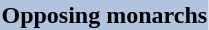<table style="float: left; margin-right: 1em">
<tr>
<th style="background:#b0c4de;">Opposing monarchs</th>
</tr>
<tr>
<td style="text-align: center"></td>
</tr>
</table>
